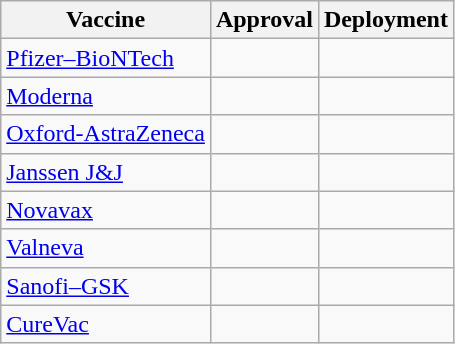<table class="wikitable">
<tr>
<th>Vaccine</th>
<th>Approval</th>
<th>Deployment</th>
</tr>
<tr>
<td><a href='#'>Pfizer–BioNTech</a></td>
<td></td>
<td></td>
</tr>
<tr>
<td><a href='#'>Moderna</a></td>
<td></td>
<td></td>
</tr>
<tr>
<td><a href='#'>Oxford-AstraZeneca</a></td>
<td></td>
<td></td>
</tr>
<tr>
<td><a href='#'>Janssen J&J</a></td>
<td></td>
<td></td>
</tr>
<tr>
<td><a href='#'>Novavax</a></td>
<td></td>
<td></td>
</tr>
<tr>
<td><a href='#'>Valneva</a></td>
<td></td>
<td></td>
</tr>
<tr>
<td><a href='#'>Sanofi–GSK</a></td>
<td></td>
<td></td>
</tr>
<tr>
<td><a href='#'>CureVac</a></td>
<td></td>
<td></td>
</tr>
</table>
